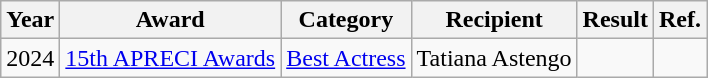<table class="wikitable">
<tr>
<th>Year</th>
<th>Award</th>
<th>Category</th>
<th>Recipient</th>
<th>Result</th>
<th>Ref.</th>
</tr>
<tr>
<td>2024</td>
<td><a href='#'>15th APRECI Awards</a></td>
<td><a href='#'>Best Actress</a></td>
<td>Tatiana Astengo</td>
<td></td>
<td></td>
</tr>
</table>
